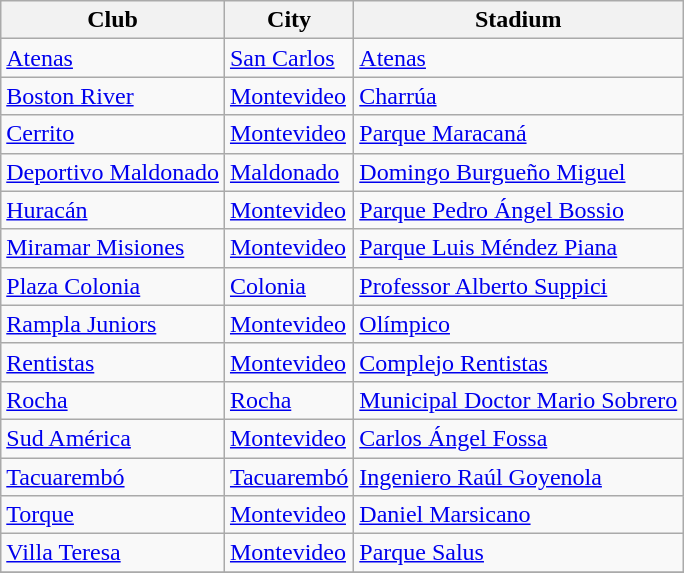<table class="wikitable sortable">
<tr>
<th>Club</th>
<th>City</th>
<th>Stadium</th>
</tr>
<tr>
<td><a href='#'>Atenas</a></td>
<td><a href='#'>San Carlos</a></td>
<td><a href='#'>Atenas</a></td>
</tr>
<tr>
<td><a href='#'>Boston River</a></td>
<td><a href='#'>Montevideo</a></td>
<td><a href='#'>Charrúa</a></td>
</tr>
<tr>
<td><a href='#'>Cerrito</a></td>
<td><a href='#'>Montevideo</a></td>
<td><a href='#'>Parque Maracaná</a></td>
</tr>
<tr>
<td><a href='#'>Deportivo Maldonado</a></td>
<td><a href='#'>Maldonado</a></td>
<td><a href='#'>Domingo Burgueño Miguel</a></td>
</tr>
<tr>
<td><a href='#'>Huracán</a></td>
<td><a href='#'>Montevideo</a></td>
<td><a href='#'>Parque Pedro Ángel Bossio</a></td>
</tr>
<tr>
<td><a href='#'>Miramar Misiones</a></td>
<td><a href='#'>Montevideo</a></td>
<td><a href='#'>Parque Luis Méndez Piana</a></td>
</tr>
<tr>
<td><a href='#'>Plaza Colonia</a></td>
<td><a href='#'>Colonia</a></td>
<td><a href='#'>Professor Alberto Suppici</a></td>
</tr>
<tr>
<td><a href='#'>Rampla Juniors</a></td>
<td><a href='#'>Montevideo</a></td>
<td><a href='#'>Olímpico</a></td>
</tr>
<tr>
<td><a href='#'>Rentistas</a></td>
<td><a href='#'>Montevideo</a></td>
<td><a href='#'>Complejo Rentistas</a></td>
</tr>
<tr>
<td><a href='#'>Rocha</a></td>
<td><a href='#'>Rocha</a></td>
<td><a href='#'>Municipal Doctor Mario Sobrero</a></td>
</tr>
<tr>
<td><a href='#'>Sud América</a></td>
<td><a href='#'>Montevideo</a></td>
<td><a href='#'>Carlos Ángel Fossa</a></td>
</tr>
<tr>
<td><a href='#'>Tacuarembó</a></td>
<td><a href='#'>Tacuarembó</a></td>
<td><a href='#'>Ingeniero Raúl Goyenola</a></td>
</tr>
<tr>
<td><a href='#'>Torque</a></td>
<td><a href='#'>Montevideo</a></td>
<td><a href='#'>Daniel Marsicano</a></td>
</tr>
<tr>
<td><a href='#'>Villa Teresa</a></td>
<td><a href='#'>Montevideo</a></td>
<td><a href='#'>Parque Salus</a></td>
</tr>
<tr>
</tr>
</table>
